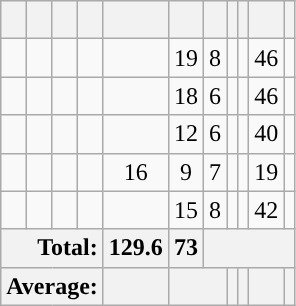<table class="wikitable sortable" style="text-align:center;">
<tr>
<th></th>
<th class="unsortable"></th>
<th></th>
<th></th>
<th></th>
<th></th>
<th></th>
<th></th>
<th></th>
<th><br></th>
<th></th>
</tr>
<tr>
<td style="background:#"></td>
<td></td>
<td></td>
<td></td>
<td></td>
<td>19</td>
<td>8</td>
<td></td>
<td></td>
<td>46</td>
<td></td>
</tr>
<tr>
<td style="background:#"></td>
<td></td>
<td></td>
<td></td>
<td></td>
<td>18</td>
<td>6</td>
<td></td>
<td></td>
<td>46</td>
<td></td>
</tr>
<tr>
<td style="background:#"></td>
<td></td>
<td></td>
<td></td>
<td></td>
<td>12</td>
<td>6</td>
<td></td>
<td></td>
<td>40</td>
<td></td>
</tr>
<tr>
<td style="background:#"></td>
<td></td>
<td></td>
<td></td>
<td>16</td>
<td>9</td>
<td>7</td>
<td></td>
<td></td>
<td>19</td>
<td></td>
</tr>
<tr>
<td style="background:#"></td>
<td></td>
<td></td>
<td></td>
<td></td>
<td>15</td>
<td>8</td>
<td></td>
<td></td>
<td>42</td>
<td></td>
</tr>
<tr>
<th colspan="4" style="text-align:right;">Total:</th>
<th>129.6</th>
<th>73</th>
<th colspan="5"></th>
</tr>
<tr>
<th colspan="4" style="text-align:right;">Average:</th>
<th></th>
<th colspan="2"></th>
<th></th>
<th></th>
<th></th>
<th></th>
</tr>
</table>
